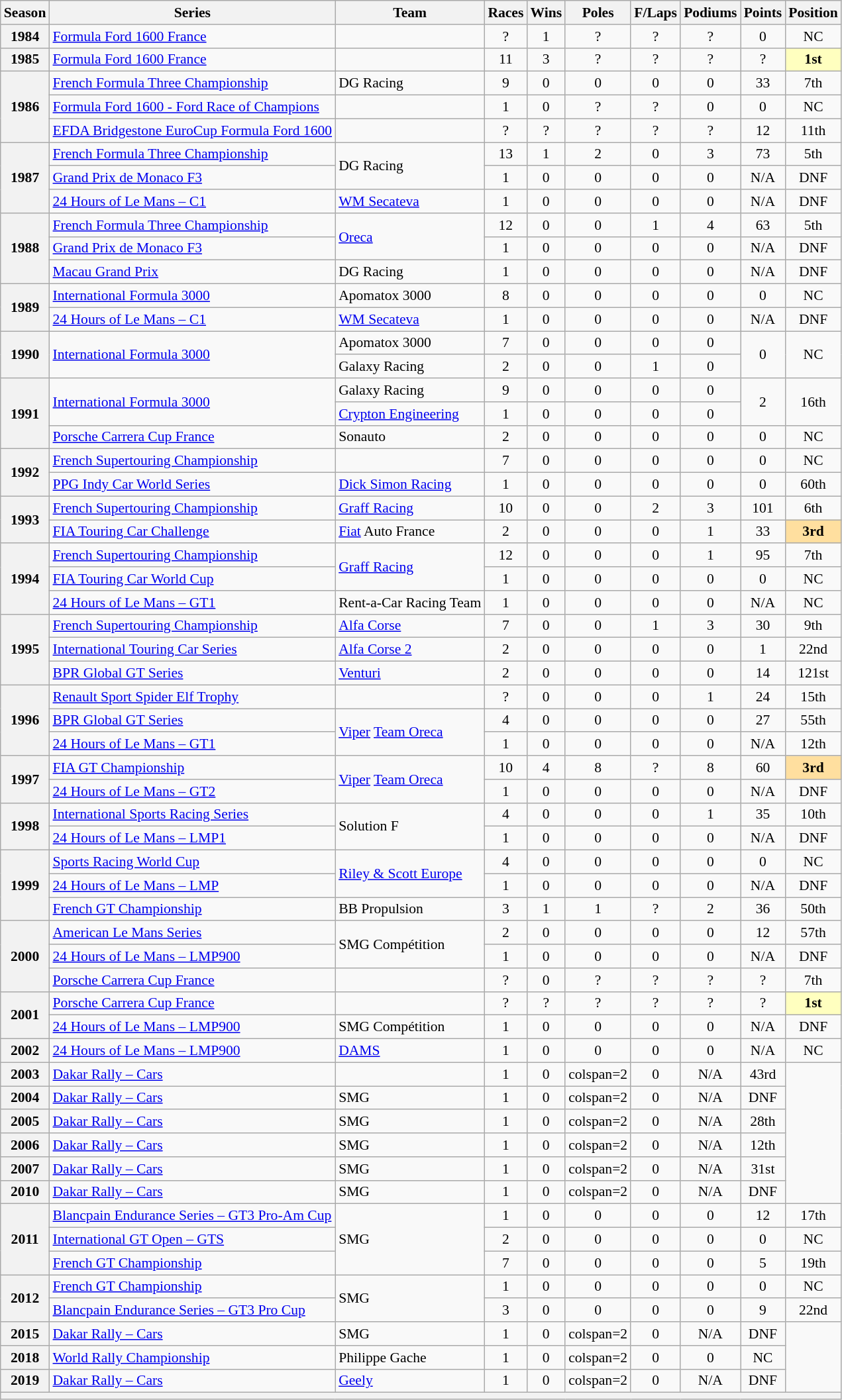<table class="wikitable" style="font-size: 90%; text-align:center">
<tr>
<th>Season</th>
<th>Series</th>
<th>Team</th>
<th>Races</th>
<th>Wins</th>
<th>Poles</th>
<th>F/Laps</th>
<th>Podiums</th>
<th>Points</th>
<th>Position</th>
</tr>
<tr>
<th>1984</th>
<td align=left><a href='#'>Formula Ford 1600 France</a></td>
<td align=left></td>
<td>?</td>
<td>1</td>
<td>?</td>
<td>?</td>
<td>?</td>
<td>0</td>
<td>NC</td>
</tr>
<tr>
<th>1985</th>
<td align=left><a href='#'>Formula Ford 1600 France</a></td>
<td align=left></td>
<td>11</td>
<td>3</td>
<td>?</td>
<td>?</td>
<td>?</td>
<td>?</td>
<td style="background:#FFFFBF;"><strong>1st</strong></td>
</tr>
<tr>
<th rowspan=3>1986</th>
<td align=left><a href='#'>French Formula Three Championship</a></td>
<td align=left>DG Racing</td>
<td>9</td>
<td>0</td>
<td>0</td>
<td>0</td>
<td>0</td>
<td>33</td>
<td>7th</td>
</tr>
<tr>
<td align=left><a href='#'>Formula Ford 1600 - Ford Race of Champions</a></td>
<td align=left></td>
<td>1</td>
<td>0</td>
<td>?</td>
<td>?</td>
<td>0</td>
<td>0</td>
<td>NC</td>
</tr>
<tr>
<td align=left><a href='#'>EFDA Bridgestone EuroCup Formula Ford 1600</a></td>
<td align=left></td>
<td>?</td>
<td>?</td>
<td>?</td>
<td>?</td>
<td>?</td>
<td>12</td>
<td>11th</td>
</tr>
<tr>
<th rowspan=3>1987</th>
<td align=left><a href='#'>French Formula Three Championship</a></td>
<td rowspan=2 align=left>DG Racing</td>
<td>13</td>
<td>1</td>
<td>2</td>
<td>0</td>
<td>3</td>
<td>73</td>
<td>5th</td>
</tr>
<tr>
<td align=left><a href='#'>Grand Prix de Monaco F3</a></td>
<td>1</td>
<td>0</td>
<td>0</td>
<td>0</td>
<td>0</td>
<td>N/A</td>
<td>DNF</td>
</tr>
<tr>
<td align=left><a href='#'>24 Hours of Le Mans – C1</a></td>
<td align=left><a href='#'>WM Secateva</a></td>
<td>1</td>
<td>0</td>
<td>0</td>
<td>0</td>
<td>0</td>
<td>N/A</td>
<td>DNF</td>
</tr>
<tr>
<th rowspan=3>1988</th>
<td align=left><a href='#'>French Formula Three Championship</a></td>
<td rowspan=2 align=left><a href='#'>Oreca</a></td>
<td>12</td>
<td>0</td>
<td>0</td>
<td>1</td>
<td>4</td>
<td>63</td>
<td>5th</td>
</tr>
<tr>
<td align=left><a href='#'>Grand Prix de Monaco F3</a></td>
<td>1</td>
<td>0</td>
<td>0</td>
<td>0</td>
<td>0</td>
<td>N/A</td>
<td>DNF</td>
</tr>
<tr>
<td align=left><a href='#'>Macau Grand Prix</a></td>
<td align=left>DG Racing</td>
<td>1</td>
<td>0</td>
<td>0</td>
<td>0</td>
<td>0</td>
<td>N/A</td>
<td>DNF</td>
</tr>
<tr>
<th rowspan=2>1989</th>
<td align=left><a href='#'>International Formula 3000</a></td>
<td align=left>Apomatox 3000</td>
<td>8</td>
<td>0</td>
<td>0</td>
<td>0</td>
<td>0</td>
<td>0</td>
<td>NC</td>
</tr>
<tr>
<td align=left><a href='#'>24 Hours of Le Mans – C1</a></td>
<td align=left><a href='#'>WM Secateva</a></td>
<td>1</td>
<td>0</td>
<td>0</td>
<td>0</td>
<td>0</td>
<td>N/A</td>
<td>DNF</td>
</tr>
<tr>
<th rowspan=2>1990</th>
<td rowspan=2 align=left><a href='#'>International Formula 3000</a></td>
<td align=left>Apomatox 3000</td>
<td>7</td>
<td>0</td>
<td>0</td>
<td>0</td>
<td>0</td>
<td rowspan=2>0</td>
<td rowspan=2>NC</td>
</tr>
<tr>
<td align=left>Galaxy Racing</td>
<td>2</td>
<td>0</td>
<td>0</td>
<td>1</td>
<td>0</td>
</tr>
<tr>
<th rowspan=3>1991</th>
<td rowspan=2 align=left><a href='#'>International Formula 3000</a></td>
<td align=left>Galaxy Racing</td>
<td>9</td>
<td>0</td>
<td>0</td>
<td>0</td>
<td>0</td>
<td rowspan=2>2</td>
<td rowspan=2>16th</td>
</tr>
<tr>
<td align=left><a href='#'>Crypton Engineering</a></td>
<td>1</td>
<td>0</td>
<td>0</td>
<td>0</td>
<td>0</td>
</tr>
<tr>
<td align=left><a href='#'>Porsche Carrera Cup France</a></td>
<td align=left>Sonauto</td>
<td>2</td>
<td>0</td>
<td>0</td>
<td>0</td>
<td>0</td>
<td>0</td>
<td>NC</td>
</tr>
<tr>
<th rowspan=2>1992</th>
<td align=left><a href='#'>French Supertouring Championship</a></td>
<td align=left></td>
<td>7</td>
<td>0</td>
<td>0</td>
<td>0</td>
<td>0</td>
<td>0</td>
<td>NC</td>
</tr>
<tr>
<td align=left><a href='#'>PPG Indy Car World Series</a></td>
<td align=left><a href='#'>Dick Simon Racing</a></td>
<td>1</td>
<td>0</td>
<td>0</td>
<td>0</td>
<td>0</td>
<td>0</td>
<td>60th</td>
</tr>
<tr>
<th rowspan=2>1993</th>
<td align=left><a href='#'>French Supertouring Championship</a></td>
<td align=left><a href='#'>Graff Racing</a></td>
<td>10</td>
<td>0</td>
<td>0</td>
<td>2</td>
<td>3</td>
<td>101</td>
<td>6th</td>
</tr>
<tr>
<td align=left><a href='#'>FIA Touring Car Challenge</a></td>
<td align=left><a href='#'>Fiat</a> Auto France</td>
<td>2</td>
<td>0</td>
<td>0</td>
<td>0</td>
<td>1</td>
<td>33</td>
<td style="background:#FFDF9F;"><strong>3rd</strong></td>
</tr>
<tr>
<th rowspan=3>1994</th>
<td align=left><a href='#'>French Supertouring Championship</a></td>
<td rowspan=2 align=left><a href='#'>Graff Racing</a></td>
<td>12</td>
<td>0</td>
<td>0</td>
<td>0</td>
<td>1</td>
<td>95</td>
<td>7th</td>
</tr>
<tr>
<td align=left><a href='#'>FIA Touring Car World Cup</a></td>
<td>1</td>
<td>0</td>
<td>0</td>
<td>0</td>
<td>0</td>
<td>0</td>
<td>NC</td>
</tr>
<tr>
<td align=left><a href='#'>24 Hours of Le Mans – GT1</a></td>
<td align=left>Rent-a-Car Racing Team</td>
<td>1</td>
<td>0</td>
<td>0</td>
<td>0</td>
<td>0</td>
<td>N/A</td>
<td>NC</td>
</tr>
<tr>
<th rowspan=3>1995</th>
<td align=left><a href='#'>French Supertouring Championship</a></td>
<td align=left><a href='#'>Alfa Corse</a></td>
<td>7</td>
<td>0</td>
<td>0</td>
<td>1</td>
<td>3</td>
<td>30</td>
<td>9th</td>
</tr>
<tr>
<td align=left><a href='#'>International Touring Car Series</a></td>
<td align=left><a href='#'>Alfa Corse 2</a></td>
<td>2</td>
<td>0</td>
<td>0</td>
<td>0</td>
<td>0</td>
<td>1</td>
<td>22nd</td>
</tr>
<tr>
<td align=left><a href='#'>BPR Global GT Series</a></td>
<td align=left><a href='#'>Venturi</a></td>
<td>2</td>
<td>0</td>
<td>0</td>
<td>0</td>
<td>0</td>
<td>14</td>
<td>121st</td>
</tr>
<tr>
<th rowspan=3>1996</th>
<td align=left><a href='#'>Renault Sport Spider Elf Trophy</a></td>
<td align=left></td>
<td>?</td>
<td>0</td>
<td>0</td>
<td>0</td>
<td>1</td>
<td>24</td>
<td>15th</td>
</tr>
<tr>
<td align=left><a href='#'>BPR Global GT Series</a></td>
<td rowspan=2 align=left><a href='#'>Viper</a> <a href='#'>Team Oreca</a></td>
<td>4</td>
<td>0</td>
<td>0</td>
<td>0</td>
<td>0</td>
<td>27</td>
<td>55th</td>
</tr>
<tr>
<td align=left><a href='#'>24 Hours of Le Mans – GT1</a></td>
<td>1</td>
<td>0</td>
<td>0</td>
<td>0</td>
<td>0</td>
<td>N/A</td>
<td>12th</td>
</tr>
<tr>
<th rowspan=2>1997</th>
<td align=left><a href='#'>FIA GT Championship</a></td>
<td rowspan=2 align=left><a href='#'>Viper</a> <a href='#'>Team Oreca</a></td>
<td>10</td>
<td>4</td>
<td>8</td>
<td>?</td>
<td>8</td>
<td>60</td>
<td style="background:#FFDF9F;"><strong>3rd</strong></td>
</tr>
<tr>
<td align=left><a href='#'>24 Hours of Le Mans – GT2</a></td>
<td>1</td>
<td>0</td>
<td>0</td>
<td>0</td>
<td>0</td>
<td>N/A</td>
<td>DNF</td>
</tr>
<tr>
<th rowspan=2>1998</th>
<td align=left><a href='#'>International Sports Racing Series</a></td>
<td rowspan=2 align=left>Solution F</td>
<td>4</td>
<td>0</td>
<td>0</td>
<td>0</td>
<td>1</td>
<td>35</td>
<td>10th</td>
</tr>
<tr>
<td align=left><a href='#'>24 Hours of Le Mans – LMP1</a></td>
<td>1</td>
<td>0</td>
<td>0</td>
<td>0</td>
<td>0</td>
<td>N/A</td>
<td>DNF</td>
</tr>
<tr>
<th rowspan=3>1999</th>
<td align=left><a href='#'>Sports Racing World Cup</a></td>
<td rowspan=2 align=left><a href='#'>Riley & Scott Europe</a></td>
<td>4</td>
<td>0</td>
<td>0</td>
<td>0</td>
<td>0</td>
<td>0</td>
<td>NC</td>
</tr>
<tr>
<td align=left><a href='#'>24 Hours of Le Mans – LMP</a></td>
<td>1</td>
<td>0</td>
<td>0</td>
<td>0</td>
<td>0</td>
<td>N/A</td>
<td>DNF</td>
</tr>
<tr>
<td align=left><a href='#'>French GT Championship</a></td>
<td align=left>BB Propulsion</td>
<td>3</td>
<td>1</td>
<td>1</td>
<td>?</td>
<td>2</td>
<td>36</td>
<td>50th</td>
</tr>
<tr>
<th rowspan=3>2000</th>
<td align=left><a href='#'>American Le Mans Series</a></td>
<td rowspan=2 align=left>SMG Compétition</td>
<td>2</td>
<td>0</td>
<td>0</td>
<td>0</td>
<td>0</td>
<td>12</td>
<td>57th</td>
</tr>
<tr>
<td align=left><a href='#'>24 Hours of Le Mans – LMP900</a></td>
<td>1</td>
<td>0</td>
<td>0</td>
<td>0</td>
<td>0</td>
<td>N/A</td>
<td>DNF</td>
</tr>
<tr>
<td align=left><a href='#'>Porsche Carrera Cup France</a></td>
<td align=left></td>
<td>?</td>
<td>0</td>
<td>?</td>
<td>?</td>
<td>?</td>
<td>?</td>
<td>7th</td>
</tr>
<tr>
<th rowspan=2>2001</th>
<td align=left><a href='#'>Porsche Carrera Cup France</a></td>
<td align=left></td>
<td>?</td>
<td>?</td>
<td>?</td>
<td>?</td>
<td>?</td>
<td>?</td>
<td style="background:#FFFFBF;"><strong>1st</strong></td>
</tr>
<tr>
<td align=left><a href='#'>24 Hours of Le Mans – LMP900</a></td>
<td align=left>SMG Compétition</td>
<td>1</td>
<td>0</td>
<td>0</td>
<td>0</td>
<td>0</td>
<td>N/A</td>
<td>DNF</td>
</tr>
<tr>
<th>2002</th>
<td align=left><a href='#'>24 Hours of Le Mans – LMP900</a></td>
<td align=left><a href='#'>DAMS</a></td>
<td>1</td>
<td>0</td>
<td>0</td>
<td>0</td>
<td>0</td>
<td>N/A</td>
<td>NC</td>
</tr>
<tr>
<th>2003</th>
<td align=left><a href='#'>Dakar Rally – Cars</a></td>
<td align=left></td>
<td>1</td>
<td>0</td>
<td>colspan=2 </td>
<td>0</td>
<td>N/A</td>
<td>43rd</td>
</tr>
<tr>
<th>2004</th>
<td align=left><a href='#'>Dakar Rally – Cars</a></td>
<td align=left>SMG</td>
<td>1</td>
<td>0</td>
<td>colspan=2 </td>
<td>0</td>
<td>N/A</td>
<td>DNF</td>
</tr>
<tr>
<th>2005</th>
<td align=left><a href='#'>Dakar Rally – Cars</a></td>
<td align=left>SMG</td>
<td>1</td>
<td>0</td>
<td>colspan=2 </td>
<td>0</td>
<td>N/A</td>
<td>28th</td>
</tr>
<tr>
<th>2006</th>
<td align=left><a href='#'>Dakar Rally – Cars</a></td>
<td align=left>SMG</td>
<td>1</td>
<td>0</td>
<td>colspan=2 </td>
<td>0</td>
<td>N/A</td>
<td>12th</td>
</tr>
<tr>
<th>2007</th>
<td align=left><a href='#'>Dakar Rally – Cars</a></td>
<td align=left>SMG</td>
<td>1</td>
<td>0</td>
<td>colspan=2 </td>
<td>0</td>
<td>N/A</td>
<td>31st</td>
</tr>
<tr>
<th>2010</th>
<td align=left><a href='#'>Dakar Rally – Cars</a></td>
<td align=left>SMG</td>
<td>1</td>
<td>0</td>
<td>colspan=2 </td>
<td>0</td>
<td>N/A</td>
<td>DNF</td>
</tr>
<tr>
<th rowspan=3>2011</th>
<td align=left><a href='#'>Blancpain Endurance Series – GT3 Pro-Am Cup</a></td>
<td rowspan=3 align=left>SMG</td>
<td>1</td>
<td>0</td>
<td>0</td>
<td>0</td>
<td>0</td>
<td>12</td>
<td>17th</td>
</tr>
<tr>
<td align=left><a href='#'>International GT Open – GTS</a></td>
<td>2</td>
<td>0</td>
<td>0</td>
<td>0</td>
<td>0</td>
<td>0</td>
<td>NC</td>
</tr>
<tr>
<td align=left><a href='#'>French GT Championship</a></td>
<td>7</td>
<td>0</td>
<td>0</td>
<td>0</td>
<td>0</td>
<td>5</td>
<td>19th</td>
</tr>
<tr>
<th rowspan=2>2012</th>
<td align=left><a href='#'>French GT Championship</a></td>
<td rowspan=2 align=left>SMG</td>
<td>1</td>
<td>0</td>
<td>0</td>
<td>0</td>
<td>0</td>
<td>0</td>
<td>NC</td>
</tr>
<tr>
<td align=left><a href='#'>Blancpain Endurance Series – GT3 Pro Cup</a></td>
<td>3</td>
<td>0</td>
<td>0</td>
<td>0</td>
<td>0</td>
<td>9</td>
<td>22nd</td>
</tr>
<tr>
<th>2015</th>
<td align=left><a href='#'>Dakar Rally – Cars</a></td>
<td align=left>SMG</td>
<td>1</td>
<td>0</td>
<td>colspan=2 </td>
<td>0</td>
<td>N/A</td>
<td>DNF</td>
</tr>
<tr>
<th>2018</th>
<td align=left><a href='#'>World Rally Championship</a></td>
<td align=left>Philippe Gache</td>
<td>1</td>
<td>0</td>
<td>colspan=2 </td>
<td>0</td>
<td>0</td>
<td>NC</td>
</tr>
<tr>
<th>2019</th>
<td align=left><a href='#'>Dakar Rally – Cars</a></td>
<td align=left><a href='#'>Geely</a></td>
<td>1</td>
<td>0</td>
<td>colspan=2 </td>
<td>0</td>
<td>N/A</td>
<td>DNF</td>
</tr>
<tr>
<th colspan="10"></th>
</tr>
</table>
